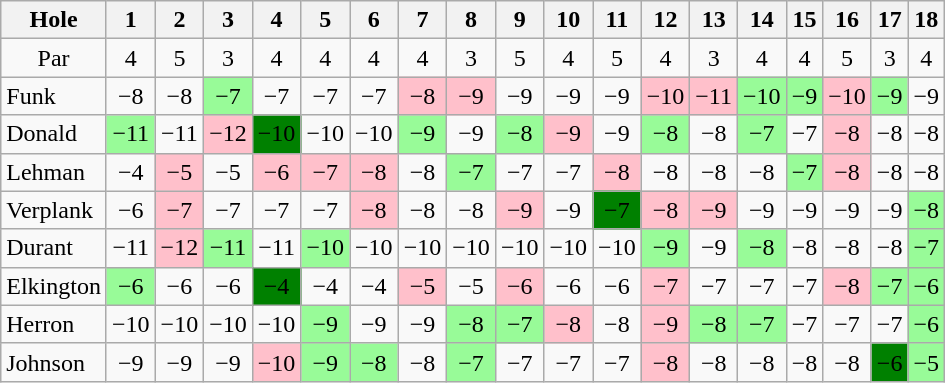<table class="wikitable" style="text-align:center">
<tr>
<th>Hole</th>
<th>1</th>
<th>2</th>
<th>3</th>
<th>4</th>
<th>5</th>
<th>6</th>
<th>7</th>
<th>8</th>
<th>9</th>
<th>10</th>
<th>11</th>
<th>12</th>
<th>13</th>
<th>14</th>
<th>15</th>
<th>16</th>
<th>17</th>
<th>18</th>
</tr>
<tr>
<td>Par</td>
<td>4</td>
<td>5</td>
<td>3</td>
<td>4</td>
<td>4</td>
<td>4</td>
<td>4</td>
<td>3</td>
<td>5</td>
<td>4</td>
<td>5</td>
<td>4</td>
<td>3</td>
<td>4</td>
<td>4</td>
<td>5</td>
<td>3</td>
<td>4</td>
</tr>
<tr>
<td align=left> Funk</td>
<td>−8</td>
<td>−8</td>
<td style="background:PaleGreen;">−7</td>
<td>−7</td>
<td>−7</td>
<td>−7</td>
<td style="background: Pink;">−8</td>
<td style="background: Pink;">−9</td>
<td>−9</td>
<td>−9</td>
<td>−9</td>
<td style="background: Pink;">−10</td>
<td style="background: Pink;">−11</td>
<td style="background:PaleGreen;">−10</td>
<td style="background:PaleGreen;">−9</td>
<td style="background: Pink;">−10</td>
<td style="background:PaleGreen;">−9</td>
<td>−9</td>
</tr>
<tr>
<td align=left> Donald</td>
<td style="background:PaleGreen;">−11</td>
<td>−11</td>
<td style="background: Pink;">−12</td>
<td style="background:Green;">−10</td>
<td>−10</td>
<td>−10</td>
<td style="background:PaleGreen;">−9</td>
<td>−9</td>
<td style="background:PaleGreen;">−8</td>
<td style="background: Pink;">−9</td>
<td>−9</td>
<td style="background:PaleGreen;">−8</td>
<td>−8</td>
<td style="background:PaleGreen;">−7</td>
<td>−7</td>
<td style="background: Pink;">−8</td>
<td>−8</td>
<td>−8</td>
</tr>
<tr>
<td align=left> Lehman</td>
<td>−4</td>
<td style="background: Pink;">−5</td>
<td>−5</td>
<td style="background: Pink;">−6</td>
<td style="background: Pink;">−7</td>
<td style="background: Pink;">−8</td>
<td>−8</td>
<td style="background:PaleGreen;">−7</td>
<td>−7</td>
<td>−7</td>
<td style="background: Pink;">−8</td>
<td>−8</td>
<td>−8</td>
<td>−8</td>
<td style="background:PaleGreen;">−7</td>
<td style="background: Pink;">−8</td>
<td>−8</td>
<td>−8</td>
</tr>
<tr>
<td align=left> Verplank</td>
<td>−6</td>
<td style="background: Pink;">−7</td>
<td>−7</td>
<td>−7</td>
<td>−7</td>
<td style="background: Pink;">−8</td>
<td>−8</td>
<td>−8</td>
<td style="background: Pink;">−9</td>
<td>−9</td>
<td style="background:Green;">−7</td>
<td style="background: Pink;">−8</td>
<td style="background: Pink;">−9</td>
<td>−9</td>
<td>−9</td>
<td>−9</td>
<td>−9</td>
<td style="background:PaleGreen;">−8</td>
</tr>
<tr>
<td align=left> Durant</td>
<td>−11</td>
<td style="background: Pink;">−12</td>
<td style="background:PaleGreen;">−11</td>
<td>−11</td>
<td style="background:PaleGreen;">−10</td>
<td>−10</td>
<td>−10</td>
<td>−10</td>
<td>−10</td>
<td>−10</td>
<td>−10</td>
<td style="background:PaleGreen;">−9</td>
<td>−9</td>
<td style="background:PaleGreen;">−8</td>
<td>−8</td>
<td>−8</td>
<td>−8</td>
<td style="background:PaleGreen;">−7</td>
</tr>
<tr>
<td align=left> Elkington</td>
<td style="background:PaleGreen;">−6</td>
<td>−6</td>
<td>−6</td>
<td style="background:Green;">−4</td>
<td>−4</td>
<td>−4</td>
<td style="background: Pink;">−5</td>
<td>−5</td>
<td style="background: Pink;">−6</td>
<td>−6</td>
<td>−6</td>
<td style="background: Pink;">−7</td>
<td>−7</td>
<td>−7</td>
<td>−7</td>
<td style="background: Pink;">−8</td>
<td style="background:PaleGreen;">−7</td>
<td style="background:PaleGreen;">−6</td>
</tr>
<tr>
<td align=left> Herron</td>
<td>−10</td>
<td>−10</td>
<td>−10</td>
<td>−10</td>
<td style="background:PaleGreen;">−9</td>
<td>−9</td>
<td>−9</td>
<td style="background:PaleGreen;">−8</td>
<td style="background:PaleGreen;">−7</td>
<td style="background: Pink;">−8</td>
<td>−8</td>
<td style="background: Pink;">−9</td>
<td style="background:PaleGreen;">−8</td>
<td style="background:PaleGreen;">−7</td>
<td>−7</td>
<td>−7</td>
<td>−7</td>
<td style="background:PaleGreen;">−6</td>
</tr>
<tr>
<td align=left> Johnson</td>
<td>−9</td>
<td>−9</td>
<td>−9</td>
<td style="background: Pink;">−10</td>
<td style="background:PaleGreen;">−9</td>
<td style="background:PaleGreen;">−8</td>
<td>−8</td>
<td style="background:PaleGreen;">−7</td>
<td>−7</td>
<td>−7</td>
<td>−7</td>
<td style="background: Pink;">−8</td>
<td>−8</td>
<td>−8</td>
<td>−8</td>
<td>−8</td>
<td style="background:Green;">−6</td>
<td style="background:PaleGreen;">−5</td>
</tr>
</table>
